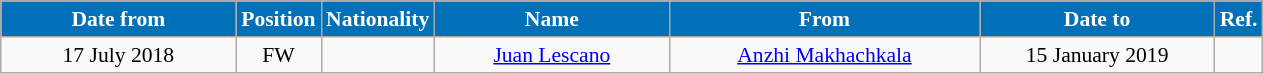<table class="wikitable" style="text-align:center; font-size:90%; ">
<tr>
<th style="background:#0070B8; color:#FFFFFF; width:150px;">Date from</th>
<th style="background:#0070B8; color:#FFFFFF; width:50px;">Position</th>
<th style="background:#0070B8; color:#FFFFFF; width:50px;">Nationality</th>
<th style="background:#0070B8; color:#FFFFFF; width:150px;">Name</th>
<th style="background:#0070B8; color:#FFFFFF; width:200px;">From</th>
<th style="background:#0070B8; color:#FFFFFF; width:150px;">Date to</th>
<th style="background:#0070B8; color:#FFFFFF; width:25px;">Ref.</th>
</tr>
<tr>
<td>17 July 2018</td>
<td>FW</td>
<td></td>
<td><a href='#'>Juan Lescano</a></td>
<td><a href='#'>Anzhi Makhachkala</a></td>
<td>15 January 2019</td>
<td></td>
</tr>
</table>
